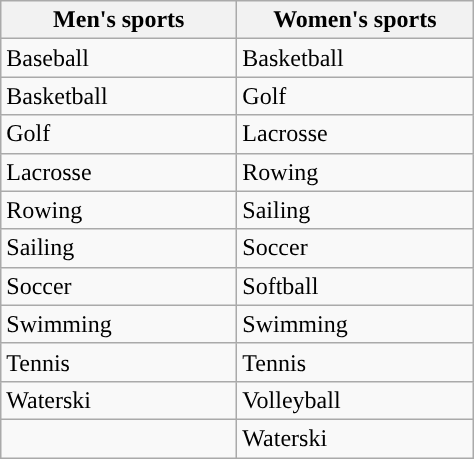<table class="wikitable"; style= "text-align: ">
<tr>
<th width=150px>Men's sports</th>
<th width=150px>Women's sports</th>
</tr>
<tr>
<td>Baseball</td>
<td>Basketball</td>
</tr>
<tr>
<td>Basketball</td>
<td>Golf</td>
</tr>
<tr>
<td>Golf</td>
<td>Lacrosse</td>
</tr>
<tr>
<td>Lacrosse</td>
<td>Rowing</td>
</tr>
<tr>
<td>Rowing</td>
<td>Sailing</td>
</tr>
<tr>
<td>Sailing</td>
<td>Soccer</td>
</tr>
<tr>
<td>Soccer</td>
<td>Softball</td>
</tr>
<tr>
<td>Swimming</td>
<td>Swimming</td>
</tr>
<tr>
<td>Tennis</td>
<td>Tennis</td>
</tr>
<tr>
<td>Waterski</td>
<td>Volleyball</td>
</tr>
<tr>
<td></td>
<td>Waterski</td>
</tr>
</table>
